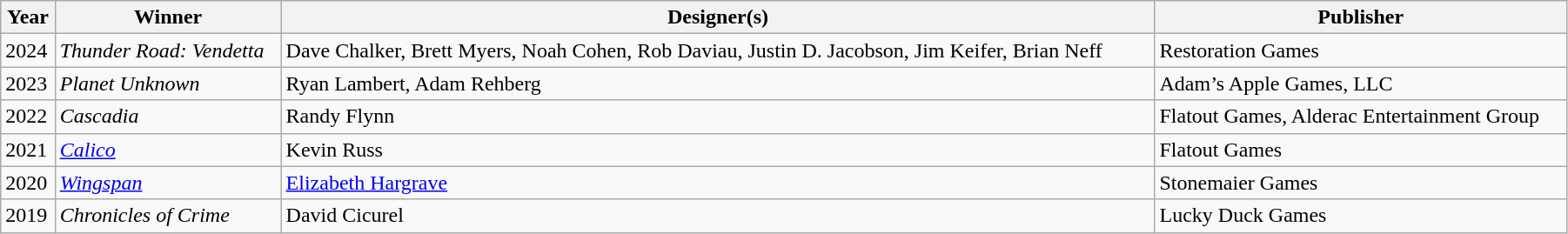<table class="wikitable" style="width:95%">
<tr>
<th>Year</th>
<th>Winner</th>
<th>Designer(s)</th>
<th>Publisher</th>
</tr>
<tr>
<td>2024</td>
<td><em>Thunder Road: Vendetta</em></td>
<td>Dave Chalker, Brett Myers, Noah Cohen, Rob Daviau, Justin D. Jacobson, Jim Keifer, Brian Neff</td>
<td>Restoration Games</td>
</tr>
<tr>
<td>2023</td>
<td><em>Planet Unknown</em></td>
<td>Ryan Lambert, Adam Rehberg</td>
<td>Adam’s Apple Games, LLC</td>
</tr>
<tr>
<td>2022</td>
<td><em>Cascadia</em></td>
<td>Randy Flynn</td>
<td>Flatout Games, Alderac Entertainment Group</td>
</tr>
<tr>
<td>2021</td>
<td><em><a href='#'>Calico</a></em></td>
<td>Kevin Russ</td>
<td>Flatout Games</td>
</tr>
<tr>
<td>2020</td>
<td><em><a href='#'>Wingspan</a></em></td>
<td><a href='#'>Elizabeth Hargrave</a></td>
<td>Stonemaier Games</td>
</tr>
<tr>
<td>2019</td>
<td><em>Chronicles of Crime</em></td>
<td>David Cicurel</td>
<td>Lucky Duck Games</td>
</tr>
</table>
